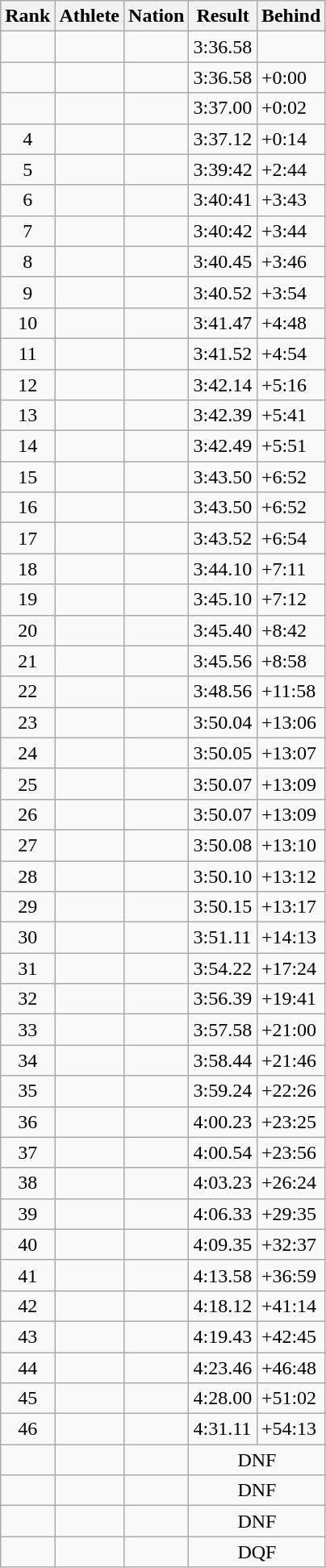<table class="wikitable sortable">
<tr>
<th>Rank</th>
<th>Athlete</th>
<th>Nation</th>
<th>Result</th>
<th>Behind</th>
</tr>
<tr>
<td align="center"></td>
<td></td>
<td></td>
<td>3:36.58</td>
<td></td>
</tr>
<tr>
<td align="center"></td>
<td></td>
<td></td>
<td>3:36.58</td>
<td>+0:00</td>
</tr>
<tr>
<td align="center"></td>
<td></td>
<td></td>
<td>3:37.00</td>
<td>+0:02</td>
</tr>
<tr>
<td align="center">4</td>
<td></td>
<td></td>
<td>3:37.12</td>
<td>+0:14</td>
</tr>
<tr>
<td align="center">5</td>
<td></td>
<td></td>
<td>3:39:42</td>
<td>+2:44</td>
</tr>
<tr>
<td align="center">6</td>
<td></td>
<td></td>
<td>3:40:41</td>
<td>+3:43</td>
</tr>
<tr>
<td align="center">7</td>
<td></td>
<td></td>
<td>3:40:42</td>
<td>+3:44</td>
</tr>
<tr>
<td align="center">8</td>
<td></td>
<td></td>
<td>3:40.45</td>
<td>+3:46</td>
</tr>
<tr>
<td align="center">9</td>
<td></td>
<td></td>
<td>3:40.52</td>
<td>+3:54</td>
</tr>
<tr>
<td align="center">10</td>
<td></td>
<td></td>
<td>3:41.47</td>
<td>+4:48</td>
</tr>
<tr>
<td align="center">11</td>
<td></td>
<td></td>
<td>3:41.52</td>
<td>+4:54</td>
</tr>
<tr>
<td align="center">12</td>
<td></td>
<td></td>
<td>3:42.14</td>
<td>+5:16</td>
</tr>
<tr>
<td align="center">13</td>
<td></td>
<td></td>
<td>3:42.39</td>
<td>+5:41</td>
</tr>
<tr>
<td align="center">14</td>
<td></td>
<td></td>
<td>3:42.49</td>
<td>+5:51</td>
</tr>
<tr>
<td align="center">15</td>
<td></td>
<td></td>
<td>3:43.50</td>
<td>+6:52</td>
</tr>
<tr>
<td align="center">16</td>
<td></td>
<td></td>
<td>3:43.50</td>
<td>+6:52</td>
</tr>
<tr>
<td align="center">17</td>
<td></td>
<td></td>
<td>3:43.52</td>
<td>+6:54</td>
</tr>
<tr>
<td align="center">18</td>
<td></td>
<td></td>
<td>3:44.10</td>
<td>+7:11</td>
</tr>
<tr>
<td align="center">19</td>
<td></td>
<td></td>
<td>3:45.10</td>
<td>+7:12</td>
</tr>
<tr>
<td align="center">20</td>
<td></td>
<td></td>
<td>3:45.40</td>
<td>+8:42</td>
</tr>
<tr>
<td align="center">21</td>
<td></td>
<td></td>
<td>3:45.56</td>
<td>+8:58</td>
</tr>
<tr>
<td align="center">22</td>
<td></td>
<td></td>
<td>3:48.56</td>
<td>+11:58</td>
</tr>
<tr>
<td align="center">23</td>
<td></td>
<td></td>
<td>3:50.04</td>
<td>+13:06</td>
</tr>
<tr>
<td align="center">24</td>
<td></td>
<td></td>
<td>3:50.05</td>
<td>+13:07</td>
</tr>
<tr>
<td align="center">25</td>
<td></td>
<td></td>
<td>3:50.07</td>
<td>+13:09</td>
</tr>
<tr>
<td align="center">26</td>
<td></td>
<td></td>
<td>3:50.07</td>
<td>+13:09</td>
</tr>
<tr>
<td align="center">27</td>
<td></td>
<td></td>
<td>3:50.08</td>
<td>+13:10</td>
</tr>
<tr>
<td align="center">28</td>
<td></td>
<td></td>
<td>3:50.10</td>
<td>+13:12</td>
</tr>
<tr>
<td align="center">29</td>
<td></td>
<td></td>
<td>3:50.15</td>
<td>+13:17</td>
</tr>
<tr>
<td align="center">30</td>
<td></td>
<td></td>
<td>3:51.11</td>
<td>+14:13</td>
</tr>
<tr>
<td align="center">31</td>
<td></td>
<td></td>
<td>3:54.22</td>
<td>+17:24</td>
</tr>
<tr>
<td align="center">32</td>
<td></td>
<td></td>
<td>3:56.39</td>
<td>+19:41</td>
</tr>
<tr>
<td align="center">33</td>
<td></td>
<td></td>
<td>3:57.58</td>
<td>+21:00</td>
</tr>
<tr>
<td align="center">34</td>
<td></td>
<td></td>
<td>3:58.44</td>
<td>+21:46</td>
</tr>
<tr>
<td align="center">35</td>
<td></td>
<td></td>
<td>3:59.24</td>
<td>+22:26</td>
</tr>
<tr>
<td align="center">36</td>
<td></td>
<td></td>
<td>4:00.23</td>
<td>+23:25</td>
</tr>
<tr>
<td align="center">37</td>
<td></td>
<td></td>
<td>4:00.54</td>
<td>+23:56</td>
</tr>
<tr>
<td align="center">38</td>
<td></td>
<td></td>
<td>4:03.23</td>
<td>+26:24</td>
</tr>
<tr>
<td align="center">39</td>
<td></td>
<td></td>
<td>4:06.33</td>
<td>+29:35</td>
</tr>
<tr>
<td align="center">40</td>
<td></td>
<td></td>
<td>4:09.35</td>
<td>+32:37</td>
</tr>
<tr>
<td align="center">41</td>
<td></td>
<td></td>
<td>4:13.58</td>
<td>+36:59</td>
</tr>
<tr>
<td align="center">42</td>
<td></td>
<td></td>
<td>4:18.12</td>
<td>+41:14</td>
</tr>
<tr>
<td align="center">43</td>
<td></td>
<td></td>
<td>4:19.43</td>
<td>+42:45</td>
</tr>
<tr>
<td align="center">44</td>
<td></td>
<td></td>
<td>4:23.46</td>
<td>+46:48</td>
</tr>
<tr>
<td align="center">45</td>
<td></td>
<td></td>
<td>4:28.00</td>
<td>+51:02</td>
</tr>
<tr>
<td align="center">46</td>
<td></td>
<td></td>
<td>4:31.11</td>
<td>+54:13</td>
</tr>
<tr>
<td></td>
<td></td>
<td></td>
<td colspan="2" align="center">DNF</td>
</tr>
<tr>
<td></td>
<td></td>
<td></td>
<td colspan="2" align="center">DNF</td>
</tr>
<tr>
<td></td>
<td></td>
<td></td>
<td colspan="2" align="center">DNF</td>
</tr>
<tr>
<td></td>
<td></td>
<td></td>
<td colspan="2" align="center">DQF</td>
</tr>
</table>
